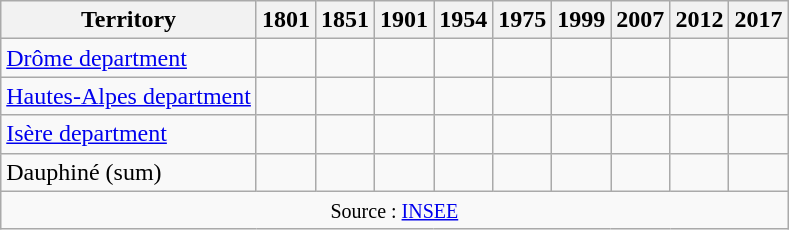<table class="wikitable">
<tr>
<th>Territory</th>
<th>1801</th>
<th>1851</th>
<th>1901</th>
<th>1954</th>
<th>1975</th>
<th>1999</th>
<th>2007</th>
<th>2012</th>
<th>2017</th>
</tr>
<tr>
<td align=left><a href='#'>Drôme department</a></td>
<td></td>
<td></td>
<td></td>
<td></td>
<td></td>
<td></td>
<td></td>
<td></td>
<td></td>
</tr>
<tr>
<td align=left><a href='#'>Hautes-Alpes department</a></td>
<td></td>
<td></td>
<td></td>
<td></td>
<td></td>
<td></td>
<td></td>
<td></td>
<td></td>
</tr>
<tr>
<td align=left><a href='#'>Isère department</a></td>
<td></td>
<td></td>
<td></td>
<td></td>
<td></td>
<td></td>
<td></td>
<td></td>
<td></td>
</tr>
<tr>
<td align=left>Dauphiné (sum)</td>
<td></td>
<td></td>
<td></td>
<td></td>
<td></td>
<td></td>
<td></td>
<td></td>
<td></td>
</tr>
<tr>
<td colspan="12" style="text-align:center;"><small> Source : <a href='#'>INSEE</a></small></td>
</tr>
</table>
